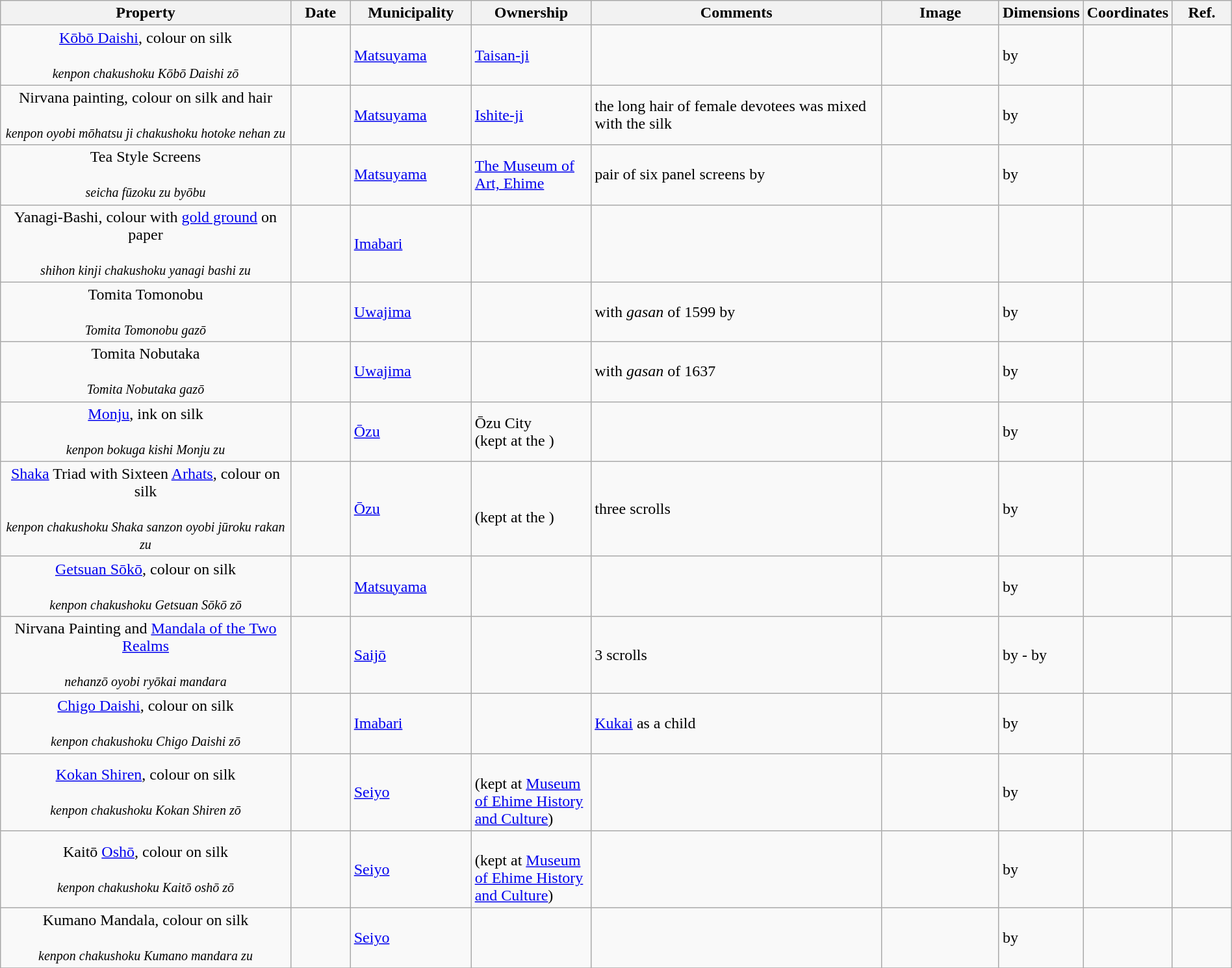<table class="wikitable sortable"  style="width:100%;">
<tr>
<th width="25%" align="left">Property</th>
<th width="5%" align="left">Date</th>
<th width="10%" align="left">Municipality</th>
<th width="10%" align="left">Ownership</th>
<th width="25%" align="left" class="unsortable">Comments</th>
<th width="10%" align="left" class="unsortable">Image</th>
<th width="5%" align="left" class="unsortable">Dimensions</th>
<th width="5%" align="left" class="unsortable">Coordinates</th>
<th width="5%" align="left" class="unsortable">Ref.</th>
</tr>
<tr>
<td align="center"><a href='#'>Kōbō Daishi</a>, colour on silk<br><br><small><em>kenpon chakushoku Kōbō Daishi zō</em></small></td>
<td></td>
<td><a href='#'>Matsuyama</a></td>
<td><a href='#'>Taisan-ji</a></td>
<td></td>
<td></td>
<td> by </td>
<td></td>
<td></td>
</tr>
<tr>
<td align="center">Nirvana painting, colour on silk and hair<br><br><small><em>kenpon oyobi mōhatsu ji chakushoku hotoke nehan zu</em></small></td>
<td></td>
<td><a href='#'>Matsuyama</a></td>
<td><a href='#'>Ishite-ji</a></td>
<td>the long hair of female devotees was mixed with the silk</td>
<td></td>
<td> by </td>
<td></td>
<td></td>
</tr>
<tr>
<td align="center">Tea Style Screens<br><br><small><em>seicha fūzoku zu byōbu</em></small></td>
<td></td>
<td><a href='#'>Matsuyama</a></td>
<td><a href='#'>The Museum of Art, Ehime</a></td>
<td>pair of six panel screens by </td>
<td></td>
<td> by </td>
<td></td>
<td></td>
</tr>
<tr>
<td align="center">Yanagi-Bashi, colour with <a href='#'>gold ground</a> on paper<br><br><small><em>shihon kinji chakushoku yanagi bashi zu</em></small></td>
<td></td>
<td><a href='#'>Imabari</a></td>
<td></td>
<td></td>
<td></td>
<td></td>
<td></td>
<td></td>
</tr>
<tr>
<td align="center">Tomita Tomonobu<br><br><small><em>Tomita Tomonobu gazō</em></small></td>
<td></td>
<td><a href='#'>Uwajima</a></td>
<td></td>
<td>with <em>gasan</em> of 1599 by </td>
<td></td>
<td> by </td>
<td></td>
<td></td>
</tr>
<tr>
<td align="center">Tomita Nobutaka<br><br><small><em>Tomita Nobutaka gazō</em></small></td>
<td></td>
<td><a href='#'>Uwajima</a></td>
<td></td>
<td>with <em>gasan</em> of 1637</td>
<td></td>
<td> by </td>
<td></td>
<td></td>
</tr>
<tr>
<td align="center"><a href='#'>Monju</a>, ink on silk<br><br><small><em>kenpon bokuga kishi Monju zu</em></small></td>
<td></td>
<td><a href='#'>Ōzu</a></td>
<td>Ōzu City<br>(kept at the )</td>
<td></td>
<td></td>
<td> by </td>
<td></td>
<td></td>
</tr>
<tr>
<td align="center"><a href='#'>Shaka</a> Triad with Sixteen <a href='#'>Arhats</a>, colour on silk<br><br><small><em>kenpon chakushoku Shaka sanzon oyobi jūroku rakan zu</em></small></td>
<td></td>
<td><a href='#'>Ōzu</a></td>
<td><br>(kept at the )</td>
<td>three scrolls</td>
<td></td>
<td> by </td>
<td></td>
<td></td>
</tr>
<tr>
<td align="center"><a href='#'>Getsuan Sōkō</a>, colour on silk<br><br><small><em>kenpon chakushoku Getsuan Sōkō zō</em></small></td>
<td></td>
<td><a href='#'>Matsuyama</a></td>
<td></td>
<td></td>
<td></td>
<td> by </td>
<td></td>
<td></td>
</tr>
<tr>
<td align="center">Nirvana Painting and <a href='#'>Mandala of the Two Realms</a><br><br><small><em>nehanzō oyobi ryōkai mandara</em></small></td>
<td></td>
<td><a href='#'>Saijō</a></td>
<td></td>
<td>3 scrolls</td>
<td></td>
<td> by  -  by </td>
<td></td>
<td></td>
</tr>
<tr>
<td align="center"><a href='#'>Chigo Daishi</a>, colour on silk<br><br><small><em>kenpon chakushoku Chigo Daishi zō</em></small></td>
<td></td>
<td><a href='#'>Imabari</a></td>
<td></td>
<td><a href='#'>Kukai</a> as a child</td>
<td></td>
<td> by </td>
<td></td>
<td></td>
</tr>
<tr>
<td align="center"><a href='#'>Kokan Shiren</a>, colour on silk<br><br><small><em>kenpon chakushoku Kokan Shiren zō</em></small></td>
<td></td>
<td><a href='#'>Seiyo</a></td>
<td><br>(kept at <a href='#'>Museum of Ehime History and Culture</a>)</td>
<td></td>
<td></td>
<td> by </td>
<td></td>
<td></td>
</tr>
<tr>
<td align="center">Kaitō <a href='#'>Oshō</a>, colour on silk<br><br><small><em>kenpon chakushoku Kaitō oshō zō</em></small></td>
<td></td>
<td><a href='#'>Seiyo</a></td>
<td><br>(kept at <a href='#'>Museum of Ehime History and Culture</a>)</td>
<td></td>
<td></td>
<td> by </td>
<td></td>
<td></td>
</tr>
<tr>
<td align="center">Kumano Mandala, colour on silk<br><br><small><em>kenpon chakushoku Kumano mandara zu</em></small></td>
<td></td>
<td><a href='#'>Seiyo</a></td>
<td></td>
<td></td>
<td></td>
<td> by </td>
<td></td>
<td></td>
</tr>
<tr>
</tr>
</table>
